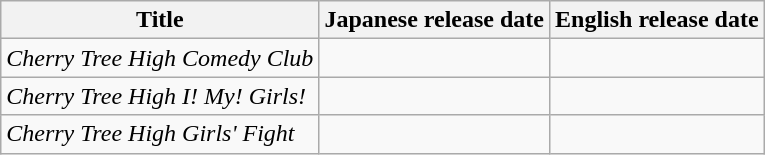<table class="wikitable">
<tr>
<th>Title</th>
<th>Japanese release date</th>
<th>English release date</th>
</tr>
<tr>
<td><em>Cherry Tree High Comedy Club</em></td>
<td></td>
<td></td>
</tr>
<tr>
<td><em>Cherry Tree High I! My! Girls!</em></td>
<td></td>
<td></td>
</tr>
<tr>
<td><em>Cherry Tree High Girls' Fight</em></td>
<td></td>
<td></td>
</tr>
</table>
